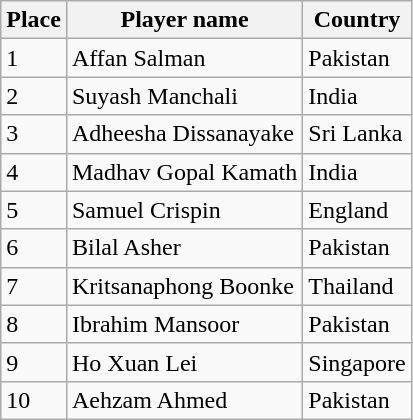<table class="wikitable">
<tr>
<th>Place</th>
<th>Player name</th>
<th>Country</th>
</tr>
<tr>
<td>1</td>
<td>Affan Salman</td>
<td>Pakistan</td>
</tr>
<tr>
<td>2</td>
<td>Suyash Manchali</td>
<td>India</td>
</tr>
<tr>
<td>3</td>
<td>Adheesha Dissanayake</td>
<td>Sri Lanka</td>
</tr>
<tr>
<td>4</td>
<td>Madhav Gopal Kamath</td>
<td>India</td>
</tr>
<tr>
<td>5</td>
<td>Samuel Crispin</td>
<td>England</td>
</tr>
<tr>
<td>6</td>
<td>Bilal Asher</td>
<td>Pakistan</td>
</tr>
<tr>
<td>7</td>
<td>Kritsanaphong Boonke</td>
<td>Thailand</td>
</tr>
<tr>
<td>8</td>
<td>Ibrahim Mansoor</td>
<td>Pakistan</td>
</tr>
<tr>
<td>9</td>
<td>Ho Xuan Lei</td>
<td>Singapore</td>
</tr>
<tr>
<td>10</td>
<td>Aehzam Ahmed</td>
<td>Pakistan</td>
</tr>
</table>
